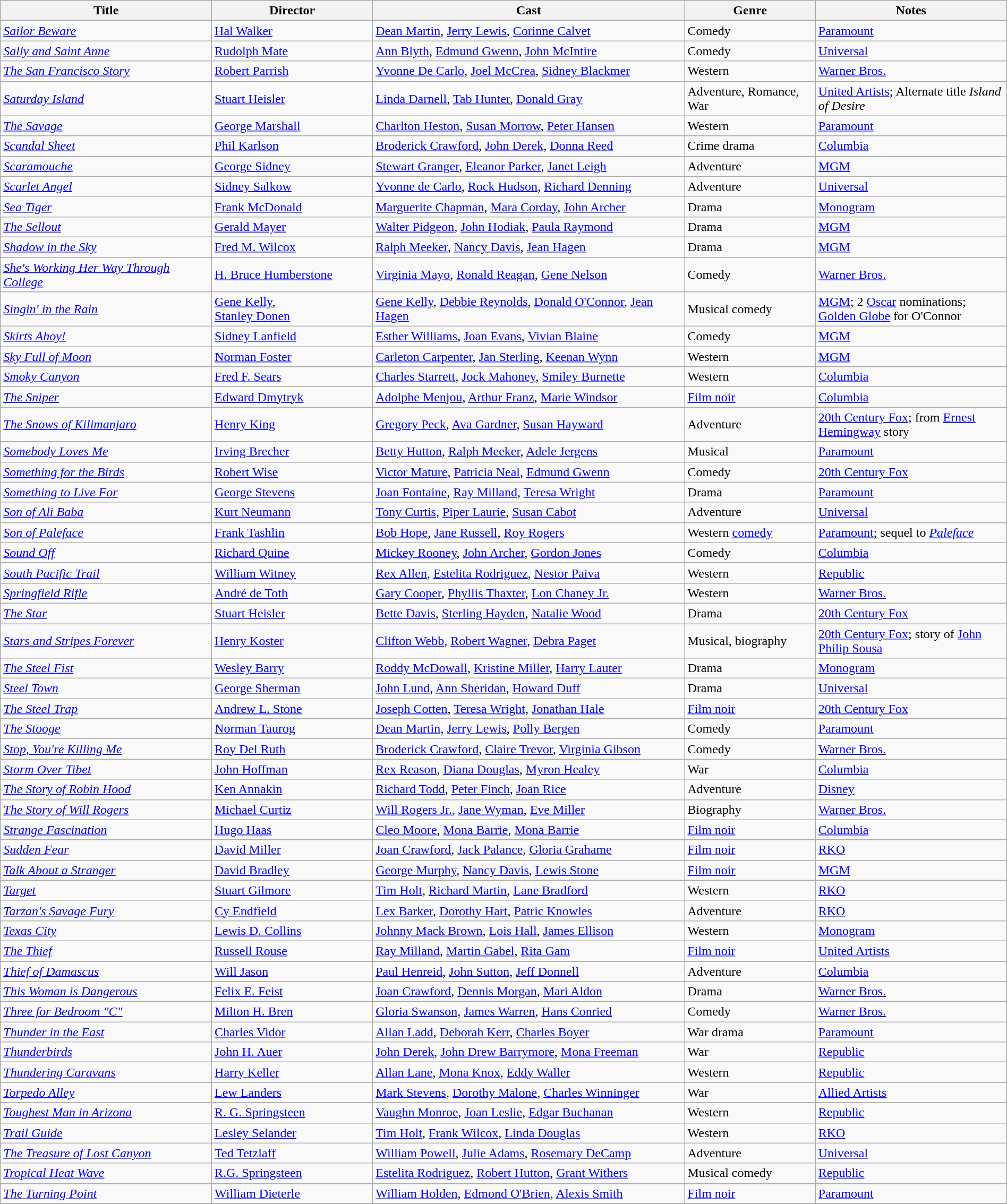<table class="wikitable" style="width:100%;">
<tr>
<th style="width:21%;">Title</th>
<th style="width:16%;">Director</th>
<th style="width:31%;">Cast</th>
<th style="width:13%;">Genre</th>
<th style="width:19%;">Notes</th>
</tr>
<tr>
<td><em><a href='#'>Sailor Beware</a></em></td>
<td><a href='#'>Hal Walker</a></td>
<td><a href='#'>Dean Martin</a>, <a href='#'>Jerry Lewis</a>, <a href='#'>Corinne Calvet</a></td>
<td>Comedy</td>
<td><a href='#'>Paramount</a></td>
</tr>
<tr>
<td><em><a href='#'>Sally and Saint Anne</a></em></td>
<td><a href='#'>Rudolph Mate</a></td>
<td><a href='#'>Ann Blyth</a>, <a href='#'>Edmund Gwenn</a>, <a href='#'>John McIntire</a></td>
<td>Comedy</td>
<td><a href='#'>Universal</a></td>
</tr>
<tr>
<td><em><a href='#'>The San Francisco Story</a></em></td>
<td><a href='#'>Robert Parrish</a></td>
<td><a href='#'>Yvonne De Carlo</a>, <a href='#'>Joel McCrea</a>, <a href='#'>Sidney Blackmer</a></td>
<td>Western</td>
<td><a href='#'>Warner Bros.</a></td>
</tr>
<tr>
<td><em><a href='#'>Saturday Island</a></em></td>
<td><a href='#'>Stuart Heisler</a></td>
<td><a href='#'>Linda Darnell</a>, <a href='#'>Tab Hunter</a>, <a href='#'>Donald Gray</a></td>
<td>Adventure, Romance, War</td>
<td><a href='#'>United Artists</a>; Alternate title <em>Island of Desire</em></td>
</tr>
<tr>
<td><em><a href='#'>The Savage</a></em></td>
<td><a href='#'>George Marshall</a></td>
<td><a href='#'>Charlton Heston</a>, <a href='#'>Susan Morrow</a>, <a href='#'>Peter Hansen</a></td>
<td>Western</td>
<td><a href='#'>Paramount</a></td>
</tr>
<tr>
<td><em><a href='#'>Scandal Sheet</a></em></td>
<td><a href='#'>Phil Karlson</a></td>
<td><a href='#'>Broderick Crawford</a>, <a href='#'>John Derek</a>, <a href='#'>Donna Reed</a></td>
<td>Crime drama</td>
<td><a href='#'>Columbia</a></td>
</tr>
<tr>
<td><em><a href='#'>Scaramouche</a> </em></td>
<td><a href='#'>George Sidney</a></td>
<td><a href='#'>Stewart Granger</a>, <a href='#'>Eleanor Parker</a>, <a href='#'>Janet Leigh</a></td>
<td>Adventure</td>
<td><a href='#'>MGM</a></td>
</tr>
<tr>
<td><em><a href='#'>Scarlet Angel</a></em></td>
<td><a href='#'>Sidney Salkow</a></td>
<td><a href='#'>Yvonne de Carlo</a>, <a href='#'>Rock Hudson</a>, <a href='#'>Richard Denning</a></td>
<td>Adventure</td>
<td><a href='#'>Universal</a></td>
</tr>
<tr>
<td><em><a href='#'>Sea Tiger</a></em></td>
<td><a href='#'>Frank McDonald</a></td>
<td><a href='#'>Marguerite Chapman</a>, <a href='#'>Mara Corday</a>, <a href='#'>John Archer</a></td>
<td>Drama</td>
<td><a href='#'>Monogram</a></td>
</tr>
<tr>
<td><em><a href='#'>The Sellout</a></em></td>
<td><a href='#'>Gerald Mayer</a></td>
<td><a href='#'>Walter Pidgeon</a>, <a href='#'>John Hodiak</a>, <a href='#'>Paula Raymond</a></td>
<td>Drama</td>
<td><a href='#'>MGM</a></td>
</tr>
<tr>
<td><em><a href='#'>Shadow in the Sky</a></em></td>
<td><a href='#'>Fred M. Wilcox</a></td>
<td><a href='#'>Ralph Meeker</a>, <a href='#'>Nancy Davis</a>, <a href='#'>Jean Hagen</a></td>
<td>Drama</td>
<td><a href='#'>MGM</a></td>
</tr>
<tr>
<td><em><a href='#'>She's Working Her Way Through College</a></em></td>
<td><a href='#'>H. Bruce Humberstone</a></td>
<td><a href='#'>Virginia Mayo</a>, <a href='#'>Ronald Reagan</a>, <a href='#'>Gene Nelson</a></td>
<td>Comedy</td>
<td><a href='#'>Warner Bros.</a></td>
</tr>
<tr>
<td><em><a href='#'>Singin' in the Rain</a></em></td>
<td><a href='#'>Gene Kelly</a>,<br><a href='#'>Stanley Donen</a></td>
<td><a href='#'>Gene Kelly</a>, <a href='#'>Debbie Reynolds</a>, <a href='#'>Donald O'Connor</a>, <a href='#'>Jean Hagen</a></td>
<td>Musical comedy</td>
<td><a href='#'>MGM</a>; 2 <a href='#'>Oscar</a> nominations; <a href='#'>Golden Globe</a> for O'Connor</td>
</tr>
<tr>
<td><em><a href='#'>Skirts Ahoy!</a></em></td>
<td><a href='#'>Sidney Lanfield</a></td>
<td><a href='#'>Esther Williams</a>, <a href='#'>Joan Evans</a>, <a href='#'>Vivian Blaine</a></td>
<td>Comedy</td>
<td><a href='#'>MGM</a></td>
</tr>
<tr>
<td><em><a href='#'>Sky Full of Moon</a></em></td>
<td><a href='#'>Norman Foster</a></td>
<td><a href='#'>Carleton Carpenter</a>, <a href='#'>Jan Sterling</a>, <a href='#'>Keenan Wynn</a></td>
<td>Western</td>
<td><a href='#'>MGM</a></td>
</tr>
<tr>
<td><em><a href='#'>Smoky Canyon</a></em></td>
<td><a href='#'>Fred F. Sears</a></td>
<td><a href='#'>Charles Starrett</a>, <a href='#'>Jock Mahoney</a>, <a href='#'>Smiley Burnette</a></td>
<td>Western</td>
<td><a href='#'>Columbia</a></td>
</tr>
<tr>
<td><em><a href='#'>The Sniper</a></em></td>
<td><a href='#'>Edward Dmytryk</a></td>
<td><a href='#'>Adolphe Menjou</a>, <a href='#'>Arthur Franz</a>, <a href='#'>Marie Windsor</a></td>
<td><a href='#'>Film noir</a></td>
<td><a href='#'>Columbia</a></td>
</tr>
<tr>
<td><em><a href='#'>The Snows of Kilimanjaro</a></em></td>
<td><a href='#'>Henry King</a></td>
<td><a href='#'>Gregory Peck</a>, <a href='#'>Ava Gardner</a>, <a href='#'>Susan Hayward</a></td>
<td>Adventure</td>
<td><a href='#'>20th Century Fox</a>; from <a href='#'>Ernest Hemingway</a> story</td>
</tr>
<tr>
<td><em><a href='#'>Somebody Loves Me</a></em></td>
<td><a href='#'>Irving Brecher</a></td>
<td><a href='#'>Betty Hutton</a>, <a href='#'>Ralph Meeker</a>, <a href='#'>Adele Jergens</a></td>
<td>Musical</td>
<td><a href='#'>Paramount</a></td>
</tr>
<tr>
<td><em><a href='#'>Something for the Birds</a></em></td>
<td><a href='#'>Robert Wise</a></td>
<td><a href='#'>Victor Mature</a>, <a href='#'>Patricia Neal</a>, <a href='#'>Edmund Gwenn</a></td>
<td>Comedy</td>
<td><a href='#'>20th Century Fox</a></td>
</tr>
<tr>
<td><em><a href='#'>Something to Live For</a></em></td>
<td><a href='#'>George Stevens</a></td>
<td><a href='#'>Joan Fontaine</a>, <a href='#'>Ray Milland</a>, <a href='#'>Teresa Wright</a></td>
<td>Drama</td>
<td><a href='#'>Paramount</a></td>
</tr>
<tr>
<td><em><a href='#'>Son of Ali Baba</a></em></td>
<td><a href='#'>Kurt Neumann</a></td>
<td><a href='#'>Tony Curtis</a>, <a href='#'>Piper Laurie</a>, <a href='#'>Susan Cabot</a></td>
<td>Adventure</td>
<td><a href='#'>Universal</a></td>
</tr>
<tr>
<td><em><a href='#'>Son of Paleface</a></em></td>
<td><a href='#'>Frank Tashlin</a></td>
<td><a href='#'>Bob Hope</a>, <a href='#'>Jane Russell</a>, <a href='#'>Roy Rogers</a></td>
<td>Western <a href='#'>comedy</a></td>
<td><a href='#'>Paramount</a>; sequel to <em><a href='#'>Paleface</a></em></td>
</tr>
<tr>
<td><em><a href='#'>Sound Off</a></em></td>
<td><a href='#'>Richard Quine</a></td>
<td><a href='#'>Mickey Rooney</a>, <a href='#'>John Archer</a>, <a href='#'>Gordon Jones</a></td>
<td>Comedy</td>
<td><a href='#'>Columbia</a></td>
</tr>
<tr>
<td><em><a href='#'>South Pacific Trail</a></em></td>
<td><a href='#'>William Witney</a></td>
<td><a href='#'>Rex Allen</a>, <a href='#'>Estelita Rodriguez</a>, <a href='#'>Nestor Paiva</a></td>
<td>Western</td>
<td><a href='#'>Republic</a></td>
</tr>
<tr>
<td><em><a href='#'>Springfield Rifle</a></em></td>
<td><a href='#'>André de Toth</a></td>
<td><a href='#'>Gary Cooper</a>, <a href='#'>Phyllis Thaxter</a>, <a href='#'>Lon Chaney Jr.</a></td>
<td>Western</td>
<td><a href='#'>Warner Bros.</a></td>
</tr>
<tr>
<td><em><a href='#'>The Star</a></em></td>
<td><a href='#'>Stuart Heisler</a></td>
<td><a href='#'>Bette Davis</a>, <a href='#'>Sterling Hayden</a>, <a href='#'>Natalie Wood</a></td>
<td>Drama</td>
<td><a href='#'>20th Century Fox</a></td>
</tr>
<tr>
<td><em><a href='#'>Stars and Stripes Forever</a></em></td>
<td><a href='#'>Henry Koster</a></td>
<td><a href='#'>Clifton Webb</a>, <a href='#'>Robert Wagner</a>, <a href='#'>Debra Paget</a></td>
<td>Musical, biography</td>
<td><a href='#'>20th Century Fox</a>; story of <a href='#'>John Philip Sousa</a></td>
</tr>
<tr>
<td><em><a href='#'>The Steel Fist</a></em></td>
<td><a href='#'>Wesley Barry</a></td>
<td><a href='#'>Roddy McDowall</a>, <a href='#'>Kristine Miller</a>, <a href='#'>Harry Lauter</a></td>
<td>Drama</td>
<td><a href='#'>Monogram</a></td>
</tr>
<tr>
<td><em><a href='#'>Steel Town</a></em></td>
<td><a href='#'>George Sherman</a></td>
<td><a href='#'>John Lund</a>, <a href='#'>Ann Sheridan</a>, <a href='#'>Howard Duff</a></td>
<td>Drama</td>
<td><a href='#'>Universal</a></td>
</tr>
<tr>
<td><em><a href='#'>The Steel Trap</a></em></td>
<td><a href='#'>Andrew L. Stone</a></td>
<td><a href='#'>Joseph Cotten</a>, <a href='#'>Teresa Wright</a>, <a href='#'>Jonathan Hale</a></td>
<td><a href='#'>Film noir</a></td>
<td><a href='#'>20th Century Fox</a></td>
</tr>
<tr>
<td><em><a href='#'>The Stooge</a></em></td>
<td><a href='#'>Norman Taurog</a></td>
<td><a href='#'>Dean Martin</a>, <a href='#'>Jerry Lewis</a>, <a href='#'>Polly Bergen</a></td>
<td>Comedy</td>
<td><a href='#'>Paramount</a></td>
</tr>
<tr>
<td><em><a href='#'>Stop, You're Killing Me</a></em></td>
<td><a href='#'>Roy Del Ruth</a></td>
<td><a href='#'>Broderick Crawford</a>, <a href='#'>Claire Trevor</a>, <a href='#'>Virginia Gibson</a></td>
<td>Comedy</td>
<td><a href='#'>Warner Bros.</a></td>
</tr>
<tr>
<td><em><a href='#'>Storm Over Tibet</a></em></td>
<td><a href='#'>John Hoffman</a></td>
<td><a href='#'>Rex Reason</a>, <a href='#'>Diana Douglas</a>, <a href='#'>Myron Healey</a></td>
<td>War</td>
<td><a href='#'>Columbia</a></td>
</tr>
<tr>
<td><em><a href='#'>The Story of Robin Hood</a></em></td>
<td><a href='#'>Ken Annakin</a></td>
<td><a href='#'>Richard Todd</a>, <a href='#'>Peter Finch</a>, <a href='#'>Joan Rice</a></td>
<td>Adventure</td>
<td><a href='#'>Disney</a></td>
</tr>
<tr>
<td><em><a href='#'>The Story of Will Rogers</a></em></td>
<td><a href='#'>Michael Curtiz</a></td>
<td><a href='#'>Will Rogers Jr.</a>, <a href='#'>Jane Wyman</a>, <a href='#'>Eve Miller</a></td>
<td>Biography</td>
<td><a href='#'>Warner Bros.</a></td>
</tr>
<tr>
<td><em><a href='#'>Strange Fascination</a></em></td>
<td><a href='#'>Hugo Haas</a></td>
<td><a href='#'>Cleo Moore</a>, <a href='#'>Mona Barrie</a>, <a href='#'>Mona Barrie</a></td>
<td><a href='#'>Film noir</a></td>
<td><a href='#'>Columbia</a></td>
</tr>
<tr>
<td><em><a href='#'>Sudden Fear</a></em></td>
<td><a href='#'>David Miller</a></td>
<td><a href='#'>Joan Crawford</a>, <a href='#'>Jack Palance</a>, <a href='#'>Gloria Grahame</a></td>
<td><a href='#'>Film noir</a></td>
<td><a href='#'>RKO</a></td>
</tr>
<tr>
<td><em><a href='#'>Talk About a Stranger</a></em></td>
<td><a href='#'>David Bradley</a></td>
<td><a href='#'>George Murphy</a>, <a href='#'>Nancy Davis</a>, <a href='#'>Lewis Stone</a></td>
<td><a href='#'>Film noir</a></td>
<td><a href='#'>MGM</a></td>
</tr>
<tr>
<td><em><a href='#'>Target</a></em></td>
<td><a href='#'>Stuart Gilmore</a></td>
<td><a href='#'>Tim Holt</a>, <a href='#'>Richard Martin</a>, <a href='#'>Lane Bradford</a></td>
<td>Western</td>
<td><a href='#'>RKO</a></td>
</tr>
<tr>
<td><em><a href='#'>Tarzan's Savage Fury</a></em></td>
<td><a href='#'>Cy Endfield</a></td>
<td><a href='#'>Lex Barker</a>, <a href='#'>Dorothy Hart</a>, <a href='#'>Patric Knowles</a></td>
<td>Adventure</td>
<td><a href='#'>RKO</a></td>
</tr>
<tr>
<td><em><a href='#'>Texas City</a></em></td>
<td><a href='#'>Lewis D. Collins</a></td>
<td><a href='#'>Johnny Mack Brown</a>, <a href='#'>Lois Hall</a>, <a href='#'>James Ellison</a></td>
<td>Western</td>
<td><a href='#'>Monogram</a></td>
</tr>
<tr>
<td><em><a href='#'>The Thief</a></em></td>
<td><a href='#'>Russell Rouse</a></td>
<td><a href='#'>Ray Milland</a>, <a href='#'>Martin Gabel</a>, <a href='#'>Rita Gam</a></td>
<td><a href='#'>Film noir</a></td>
<td><a href='#'>United Artists</a></td>
</tr>
<tr>
<td><em><a href='#'>Thief of Damascus</a></em></td>
<td><a href='#'>Will Jason</a></td>
<td><a href='#'>Paul Henreid</a>, <a href='#'>John Sutton</a>, <a href='#'>Jeff Donnell</a></td>
<td>Adventure</td>
<td><a href='#'>Columbia</a></td>
</tr>
<tr>
<td><em><a href='#'>This Woman is Dangerous</a></em></td>
<td><a href='#'>Felix E. Feist</a></td>
<td><a href='#'>Joan Crawford</a>, <a href='#'>Dennis Morgan</a>, <a href='#'>Mari Aldon</a></td>
<td>Drama</td>
<td><a href='#'>Warner Bros.</a></td>
</tr>
<tr>
<td><em><a href='#'>Three for Bedroom "C"</a></em></td>
<td><a href='#'>Milton H. Bren</a></td>
<td><a href='#'>Gloria Swanson</a>, <a href='#'>James Warren</a>, <a href='#'>Hans Conried</a></td>
<td>Comedy</td>
<td><a href='#'>Warner Bros.</a></td>
</tr>
<tr>
<td><em><a href='#'>Thunder in the East</a></em></td>
<td><a href='#'>Charles Vidor</a></td>
<td><a href='#'>Allan Ladd</a>, <a href='#'>Deborah Kerr</a>, <a href='#'>Charles Boyer</a></td>
<td>War drama</td>
<td><a href='#'>Paramount</a></td>
</tr>
<tr>
<td><em><a href='#'>Thunderbirds</a></em></td>
<td><a href='#'>John H. Auer</a></td>
<td><a href='#'>John Derek</a>, <a href='#'>John Drew Barrymore</a>, <a href='#'>Mona Freeman</a></td>
<td>War</td>
<td><a href='#'>Republic</a></td>
</tr>
<tr>
<td><em><a href='#'>Thundering Caravans</a></em></td>
<td><a href='#'>Harry Keller</a></td>
<td><a href='#'>Allan Lane</a>, <a href='#'>Mona Knox</a>, <a href='#'>Eddy Waller</a></td>
<td>Western</td>
<td><a href='#'>Republic</a></td>
</tr>
<tr>
<td><em><a href='#'>Torpedo Alley</a></em></td>
<td><a href='#'>Lew Landers</a></td>
<td><a href='#'>Mark Stevens</a>, <a href='#'>Dorothy Malone</a>, <a href='#'>Charles Winninger</a></td>
<td>War</td>
<td><a href='#'>Allied Artists</a></td>
</tr>
<tr>
<td><em><a href='#'>Toughest Man in Arizona</a></em></td>
<td><a href='#'>R. G. Springsteen</a></td>
<td><a href='#'>Vaughn Monroe</a>, <a href='#'>Joan Leslie</a>, <a href='#'>Edgar Buchanan</a></td>
<td>Western</td>
<td><a href='#'>Republic</a></td>
</tr>
<tr>
<td><em><a href='#'>Trail Guide</a></em></td>
<td><a href='#'>Lesley Selander</a></td>
<td><a href='#'>Tim Holt</a>, <a href='#'>Frank Wilcox</a>, <a href='#'>Linda Douglas</a></td>
<td>Western</td>
<td><a href='#'>RKO</a></td>
</tr>
<tr>
<td><em><a href='#'>The Treasure of Lost Canyon</a></em></td>
<td><a href='#'>Ted Tetzlaff</a></td>
<td><a href='#'>William Powell</a>, <a href='#'>Julie Adams</a>, <a href='#'>Rosemary DeCamp</a></td>
<td>Adventure</td>
<td><a href='#'>Universal</a></td>
</tr>
<tr>
<td><em><a href='#'>Tropical Heat Wave</a></em></td>
<td><a href='#'>R.G. Springsteen</a></td>
<td><a href='#'>Estelita Rodriguez</a>, <a href='#'>Robert Hutton</a>, <a href='#'>Grant Withers</a></td>
<td>Musical comedy</td>
<td><a href='#'>Republic</a></td>
</tr>
<tr>
<td><em><a href='#'>The Turning Point</a></em></td>
<td><a href='#'>William Dieterle</a></td>
<td><a href='#'>William Holden</a>, <a href='#'>Edmond O'Brien</a>, <a href='#'>Alexis Smith</a></td>
<td><a href='#'>Film noir</a></td>
<td><a href='#'>Paramount</a></td>
</tr>
<tr>
</tr>
</table>
